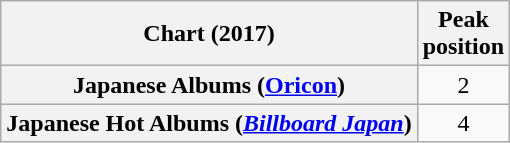<table class="wikitable sortable plainrowheaders">
<tr>
<th scope="col">Chart (2017)</th>
<th scope="col">Peak<br>position</th>
</tr>
<tr>
<th scope="row">Japanese Albums (<a href='#'>Oricon</a>)</th>
<td align="center">2</td>
</tr>
<tr>
<th scope="row">Japanese Hot Albums (<em><a href='#'>Billboard Japan</a></em>)</th>
<td align="center">4</td>
</tr>
</table>
